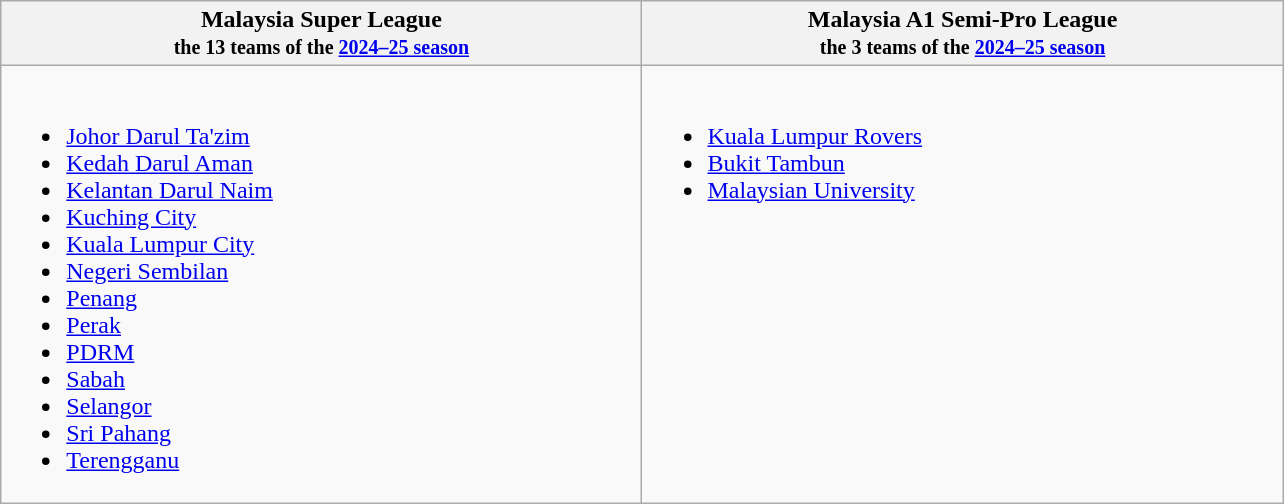<table class="wikitable">
<tr>
<th style="width:25%">Malaysia Super League<br><small>the 13 teams of the <a href='#'>2024–25 season</a></small></th>
<th style="width:25%">Malaysia A1 Semi-Pro League<br><small>the 3 teams of the <a href='#'>2024–25 season</a></small></th>
</tr>
<tr style="vertical-align:top">
<td><br><ul><li><a href='#'>Johor Darul Ta'zim</a></li><li><a href='#'>Kedah Darul Aman</a></li><li><a href='#'>Kelantan Darul Naim</a></li><li><a href='#'>Kuching City</a></li><li><a href='#'>Kuala Lumpur City</a></li><li><a href='#'>Negeri Sembilan</a></li><li><a href='#'>Penang</a></li><li><a href='#'>Perak</a></li><li><a href='#'>PDRM</a></li><li><a href='#'>Sabah</a></li><li><a href='#'>Selangor</a></li><li><a href='#'>Sri Pahang</a></li><li><a href='#'>Terengganu</a></li></ul></td>
<td><br><ul><li><a href='#'>Kuala Lumpur Rovers</a></li><li><a href='#'>Bukit Tambun</a></li><li><a href='#'>Malaysian University</a></li></ul></td>
</tr>
</table>
